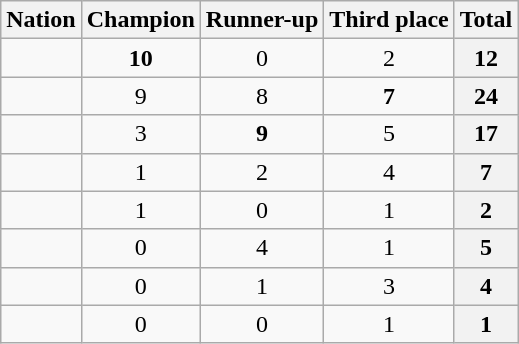<table class="wikitable">
<tr>
<th>Nation</th>
<th>Champion</th>
<th>Runner-up</th>
<th>Third place</th>
<th>Total</th>
</tr>
<tr>
<td></td>
<td align=center><strong>10</strong></td>
<td align=center>0</td>
<td align=center>2</td>
<th>12</th>
</tr>
<tr>
<td></td>
<td align=center>9</td>
<td align=center>8</td>
<td align=center><strong>7</strong></td>
<th>24</th>
</tr>
<tr>
<td></td>
<td align=center>3</td>
<td align=center><strong>9</strong></td>
<td align=center>5</td>
<th>17</th>
</tr>
<tr>
<td></td>
<td align=center>1</td>
<td align=center>2</td>
<td align=center>4</td>
<th>7</th>
</tr>
<tr>
<td></td>
<td align=center>1</td>
<td align=center>0</td>
<td align=center>1</td>
<th>2</th>
</tr>
<tr>
<td></td>
<td align=center>0</td>
<td align=center>4</td>
<td align=center>1</td>
<th>5</th>
</tr>
<tr>
<td></td>
<td align=center>0</td>
<td align=center>1</td>
<td align=center>3</td>
<th>4</th>
</tr>
<tr>
<td></td>
<td align=center>0</td>
<td align=center>0</td>
<td align=center>1</td>
<th>1</th>
</tr>
</table>
